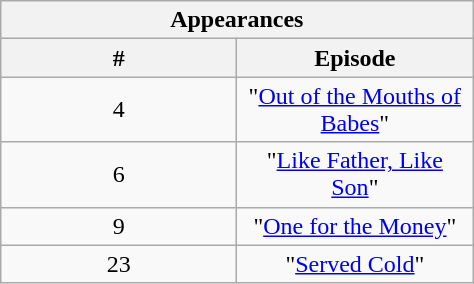<table class="wikitable" style="text-align:center;">
<tr>
<th colspan="2">Appearances</th>
</tr>
<tr>
<th width="150pt">#</th>
<th width="150pt">Episode</th>
</tr>
<tr>
<td>4</td>
<td>"<a href='#'>Out of the Mouths of Babes</a>"</td>
</tr>
<tr>
<td>6</td>
<td>"<a href='#'>Like Father, Like Son</a>"</td>
</tr>
<tr>
<td>9</td>
<td>"<a href='#'>One for the Money</a>"</td>
</tr>
<tr>
<td>23</td>
<td>"<a href='#'>Served Cold</a>"</td>
</tr>
</table>
